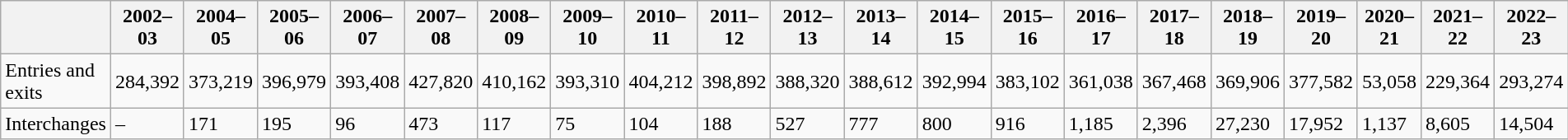<table class="wikitable">
<tr>
<th></th>
<th>2002–03</th>
<th>2004–05</th>
<th>2005–06</th>
<th>2006–07</th>
<th>2007–08</th>
<th>2008–09</th>
<th>2009–10</th>
<th>2010–11</th>
<th>2011–12</th>
<th>2012–13</th>
<th>2013–14</th>
<th>2014–15</th>
<th>2015–16</th>
<th>2016–17</th>
<th>2017–18</th>
<th>2018–19</th>
<th>2019–20</th>
<th>2020–21</th>
<th>2021–22</th>
<th>2022–23</th>
</tr>
<tr>
<td>Entries and exits</td>
<td>284,392</td>
<td>373,219</td>
<td>396,979</td>
<td>393,408</td>
<td>427,820</td>
<td>410,162</td>
<td>393,310</td>
<td>404,212</td>
<td>398,892</td>
<td>388,320</td>
<td>388,612</td>
<td>392,994</td>
<td>383,102</td>
<td>361,038</td>
<td>367,468</td>
<td>369,906</td>
<td>377,582</td>
<td>53,058</td>
<td>229,364</td>
<td>293,274</td>
</tr>
<tr>
<td>Interchanges</td>
<td>–</td>
<td>171</td>
<td>195</td>
<td>96</td>
<td>473</td>
<td>117</td>
<td>75</td>
<td>104</td>
<td>188</td>
<td>527</td>
<td>777</td>
<td>800</td>
<td>916</td>
<td>1,185</td>
<td>2,396</td>
<td>27,230</td>
<td>17,952</td>
<td>1,137</td>
<td>8,605</td>
<td>14,504</td>
</tr>
</table>
